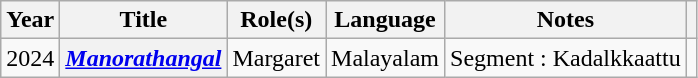<table class="wikitable sortable plainrowheaders">
<tr>
<th>Year</th>
<th>Title</th>
<th>Role(s)</th>
<th>Language</th>
<th class="unsortable">Notes</th>
<th class="unsortable"></th>
</tr>
<tr>
<td>2024</td>
<th scope="row"><em><a href='#'>Manorathangal</a></em></th>
<td>Margaret</td>
<td>Malayalam</td>
<td>Segment : Kadalkkaattu</td>
<td></td>
</tr>
</table>
